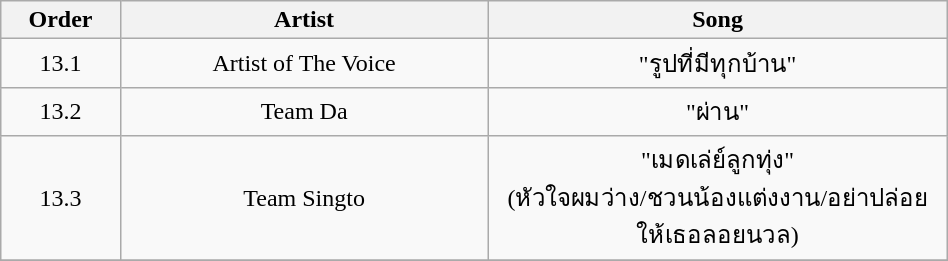<table class="wikitable" style="text-align:center; width:50%;">
<tr>
<th scope="col" style="width:05%;">Order</th>
<th scope="col" style="width:20%;">Artist</th>
<th scope="col" style="width:25%;">Song</th>
</tr>
<tr>
<td>13.1</td>
<td>Artist of The Voice</td>
<td>"รูปที่มีทุกบ้าน"</td>
</tr>
<tr>
<td>13.2</td>
<td>Team Da</td>
<td>"ผ่าน"</td>
</tr>
<tr>
<td>13.3</td>
<td>Team Singto</td>
<td>"เมดเล่ย์ลูกทุ่ง"<br>(หัวใจผมว่าง/ชวนน้องแต่งงาน/อย่าปล่อยให้เธอลอยนวล)</td>
</tr>
<tr>
</tr>
</table>
